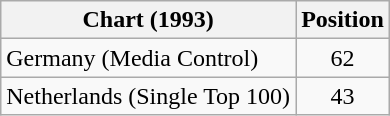<table class="wikitable">
<tr>
<th>Chart (1993)</th>
<th>Position</th>
</tr>
<tr>
<td>Germany (Media Control)</td>
<td align="center">62</td>
</tr>
<tr>
<td>Netherlands (Single Top 100)</td>
<td align="center">43</td>
</tr>
</table>
